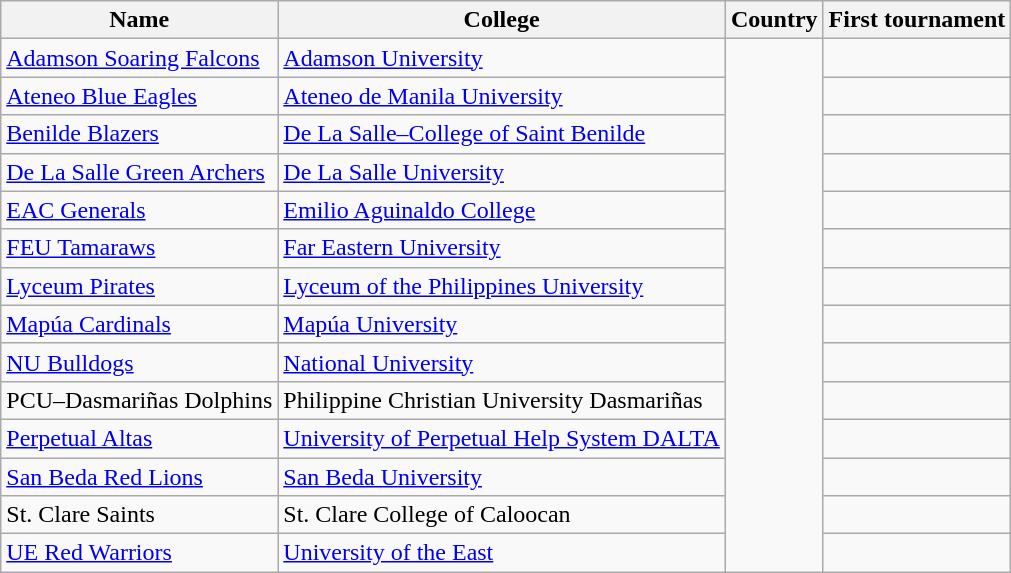<table class="wikitable sortable">
<tr>
<th>Name</th>
<th>College</th>
<th>Country</th>
<th>First tournament</th>
</tr>
<tr>
<td><a href='#'>Adamson Soaring Falcons</a></td>
<td><a href='#'>Adamson University</a></td>
<td rowspan=14></td>
<td align=center></td>
</tr>
<tr>
<td><a href='#'>Ateneo Blue Eagles</a></td>
<td><a href='#'>Ateneo de Manila University</a></td>
<td align=center></td>
</tr>
<tr>
<td><a href='#'>Benilde Blazers</a></td>
<td><a href='#'>De La Salle–College of Saint Benilde</a></td>
<td align=center></td>
</tr>
<tr>
<td><a href='#'>De La Salle Green Archers</a></td>
<td><a href='#'>De La Salle University</a></td>
<td align=center></td>
</tr>
<tr>
<td><a href='#'>EAC Generals</a></td>
<td><a href='#'>Emilio Aguinaldo College</a></td>
<td align=center></td>
</tr>
<tr>
<td><a href='#'>FEU Tamaraws</a></td>
<td><a href='#'>Far Eastern University</a></td>
<td align=center></td>
</tr>
<tr>
<td><a href='#'>Lyceum Pirates</a></td>
<td><a href='#'>Lyceum of the Philippines University</a></td>
<td align=center></td>
</tr>
<tr>
<td><a href='#'>Mapúa Cardinals</a></td>
<td><a href='#'>Mapúa University</a></td>
<td align=center></td>
</tr>
<tr>
<td><a href='#'>NU Bulldogs</a></td>
<td><a href='#'>National University</a></td>
<td align=center></td>
</tr>
<tr>
<td>PCU–Dasmariñas Dolphins</td>
<td>Philippine Christian University Dasmariñas</td>
<td colspan=2 align=center></td>
</tr>
<tr>
<td><a href='#'>Perpetual Altas</a></td>
<td><a href='#'>University of Perpetual Help System DALTA</a></td>
<td colspan=2 align=center></td>
</tr>
<tr>
<td><a href='#'>San Beda Red Lions</a></td>
<td><a href='#'>San Beda University</a></td>
<td align=center></td>
</tr>
<tr>
<td>St. Clare Saints</td>
<td>St. Clare College of Caloocan</td>
<td align=center></td>
</tr>
<tr>
<td><a href='#'>UE Red Warriors</a></td>
<td><a href='#'>University of the East</a></td>
<td align=center></td>
</tr>
</table>
